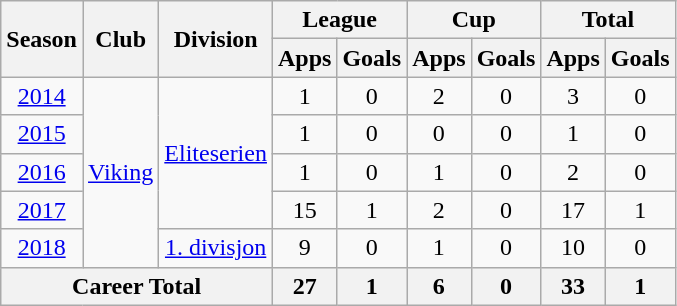<table class="wikitable" style="text-align: center;">
<tr>
<th rowspan="2">Season</th>
<th rowspan="2">Club</th>
<th rowspan="2">Division</th>
<th colspan="2">League</th>
<th colspan="2">Cup</th>
<th colspan="2">Total</th>
</tr>
<tr>
<th>Apps</th>
<th>Goals</th>
<th>Apps</th>
<th>Goals</th>
<th>Apps</th>
<th>Goals</th>
</tr>
<tr>
<td><a href='#'>2014</a></td>
<td rowspan="5" valign="center"><a href='#'>Viking</a></td>
<td rowspan="4" valign="center"><a href='#'>Eliteserien</a></td>
<td>1</td>
<td>0</td>
<td>2</td>
<td>0</td>
<td>3</td>
<td>0</td>
</tr>
<tr>
<td><a href='#'>2015</a></td>
<td>1</td>
<td>0</td>
<td>0</td>
<td>0</td>
<td>1</td>
<td>0</td>
</tr>
<tr>
<td><a href='#'>2016</a></td>
<td>1</td>
<td>0</td>
<td>1</td>
<td>0</td>
<td>2</td>
<td>0</td>
</tr>
<tr>
<td><a href='#'>2017</a></td>
<td>15</td>
<td>1</td>
<td>2</td>
<td>0</td>
<td>17</td>
<td>1</td>
</tr>
<tr>
<td><a href='#'>2018</a></td>
<td><a href='#'>1. divisjon</a></td>
<td>9</td>
<td>0</td>
<td>1</td>
<td>0</td>
<td>10</td>
<td>0</td>
</tr>
<tr>
<th colspan="3">Career Total</th>
<th>27</th>
<th>1</th>
<th>6</th>
<th>0</th>
<th>33</th>
<th>1</th>
</tr>
</table>
